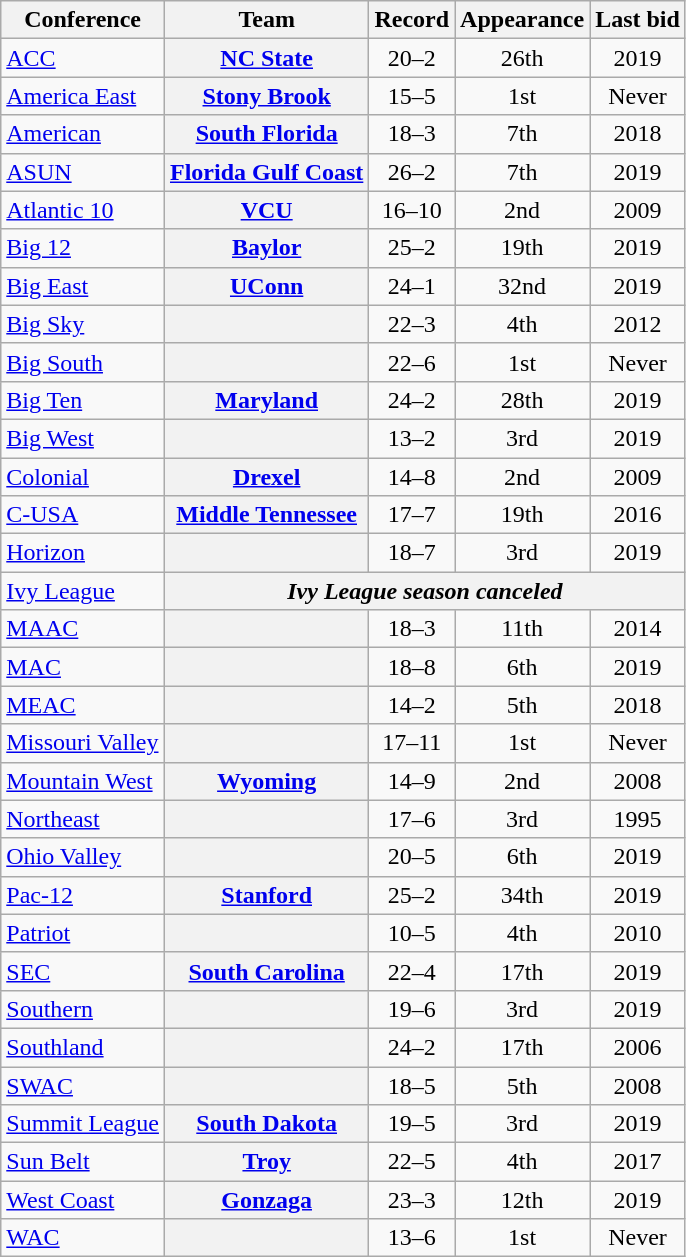<table class="wikitable sortable plainrowheaders" style="text-align:center;">
<tr>
<th scope="col">Conference</th>
<th scope="col">Team</th>
<th scope="col" data-sort-type="number">Record</th>
<th scope="col" data-sort-type="number">Appearance</th>
<th scope="col">Last bid</th>
</tr>
<tr>
<td align=left><a href='#'>ACC</a></td>
<th scope="row" style="text-align:center"><a href='#'>NC State</a></th>
<td align=center>20–2</td>
<td align=center>26th</td>
<td align=center>2019</td>
</tr>
<tr>
<td align=left><a href='#'>America East</a></td>
<th scope="row" style="text-align:center"><a href='#'>Stony Brook</a></th>
<td align=center>15–5</td>
<td align=center>1st</td>
<td align=center>Never</td>
</tr>
<tr>
<td align=left><a href='#'>American</a></td>
<th scope="row" style="text-align:center"><a href='#'>South Florida</a></th>
<td align=center>18–3</td>
<td align=center>7th</td>
<td align=center>2018</td>
</tr>
<tr>
<td align=left><a href='#'>ASUN</a></td>
<th scope="row" style="text-align:center"><a href='#'>Florida Gulf Coast</a></th>
<td align=center>26–2</td>
<td align=center>7th</td>
<td align=center>2019</td>
</tr>
<tr>
<td align=left><a href='#'>Atlantic 10</a></td>
<th scope="row" style="text-align:center"><a href='#'>VCU</a></th>
<td align=center>16–10</td>
<td align=center>2nd</td>
<td align=center>2009</td>
</tr>
<tr>
<td align=left><a href='#'>Big 12</a></td>
<th scope="row" style="text-align:center"><a href='#'>Baylor</a></th>
<td align=center>25–2</td>
<td align=center>19th</td>
<td align=center>2019</td>
</tr>
<tr>
<td align=left><a href='#'>Big East</a></td>
<th scope="row" style="text-align:center"><a href='#'>UConn</a></th>
<td align=center>24–1</td>
<td align=center>32nd</td>
<td align=center>2019</td>
</tr>
<tr>
<td align=left><a href='#'>Big Sky</a></td>
<th scope="row" style="text-align:center"></th>
<td align=center>22–3</td>
<td align=center>4th</td>
<td align=center>2012</td>
</tr>
<tr>
<td align=left><a href='#'>Big South</a></td>
<th scope="row" style="text-align:center"></th>
<td align=center>22–6</td>
<td align=center>1st</td>
<td align=center>Never</td>
</tr>
<tr>
<td align=left><a href='#'>Big Ten</a></td>
<th scope="row" style="text-align:center"><a href='#'>Maryland</a></th>
<td align=center>24–2</td>
<td align=center>28th</td>
<td align=center>2019</td>
</tr>
<tr>
<td align=left><a href='#'>Big West</a></td>
<th scope="row" style="text-align:center"></th>
<td align=center>13–2</td>
<td align=center>3rd</td>
<td align=center>2019</td>
</tr>
<tr>
<td align=left><a href='#'>Colonial</a></td>
<th scope="row" style="text-align:center"><a href='#'>Drexel</a></th>
<td align=center>14–8</td>
<td align=center>2nd</td>
<td align=center>2009</td>
</tr>
<tr>
<td align=left><a href='#'>C-USA</a></td>
<th scope="row" style="text-align:center"><a href='#'>Middle Tennessee</a></th>
<td align=center>17–7</td>
<td align=center>19th</td>
<td align=center>2016</td>
</tr>
<tr>
<td align=left><a href='#'>Horizon</a></td>
<th scope="row" style="text-align:center"></th>
<td align=center>18–7</td>
<td align=center>3rd</td>
<td align=center>2019</td>
</tr>
<tr>
<td align=left><a href='#'>Ivy League</a></td>
<th scope="row"style="text-align:center"colspan=4><em>Ivy League season canceled</em></th>
</tr>
<tr>
<td align=left><a href='#'>MAAC</a></td>
<th scope="row" style="text-align:center"></th>
<td align=center>18–3</td>
<td align=center>11th</td>
<td align=center>2014</td>
</tr>
<tr>
<td align=left><a href='#'>MAC</a></td>
<th scope="row" style="text-align:center"></th>
<td align=center>18–8</td>
<td align=center>6th</td>
<td align=center>2019</td>
</tr>
<tr>
<td align=left><a href='#'>MEAC</a></td>
<th scope="row" style="text-align:center"></th>
<td align=center>14–2</td>
<td align=center>5th</td>
<td align=center>2018</td>
</tr>
<tr>
<td align=left><a href='#'>Missouri Valley</a></td>
<th scope="row" style="text-align:center"></th>
<td align=center>17–11</td>
<td align=center>1st</td>
<td align=center>Never</td>
</tr>
<tr>
<td align=left><a href='#'>Mountain West</a></td>
<th scope="row" style="text-align:center"><a href='#'>Wyoming</a></th>
<td align=center>14–9</td>
<td align=center>2nd</td>
<td align=center>2008</td>
</tr>
<tr>
<td align=left><a href='#'>Northeast</a></td>
<th scope="row" style="text-align:center"></th>
<td align=center>17–6</td>
<td align=center>3rd</td>
<td align=center>1995</td>
</tr>
<tr>
<td align=left><a href='#'>Ohio Valley</a></td>
<th scope="row" style="text-align:center"></th>
<td align=center>20–5</td>
<td align=center>6th</td>
<td align=center>2019</td>
</tr>
<tr>
<td align=left><a href='#'>Pac-12</a></td>
<th scope="row" style="text-align:center"><a href='#'>Stanford</a></th>
<td align=center>25–2</td>
<td align=center>34th</td>
<td align=center>2019</td>
</tr>
<tr>
<td align=left><a href='#'>Patriot</a></td>
<th scope="row" style="text-align:center"></th>
<td align=center>10–5</td>
<td align=center>4th</td>
<td align=center>2010</td>
</tr>
<tr>
<td align=left><a href='#'>SEC</a></td>
<th scope="row" style="text-align:center"><a href='#'>South Carolina</a></th>
<td align=center>22–4</td>
<td align=center>17th</td>
<td align=center>2019</td>
</tr>
<tr>
<td align=left><a href='#'>Southern</a></td>
<th scope="row" style="text-align:center"></th>
<td align=center>19–6</td>
<td align=center>3rd</td>
<td align=center>2019</td>
</tr>
<tr>
<td align=left><a href='#'>Southland</a></td>
<th scope="row" style="text-align:center"></th>
<td align=center>24–2</td>
<td align=center>17th</td>
<td align=center>2006</td>
</tr>
<tr>
<td align=left><a href='#'>SWAC</a></td>
<th scope="row" style="text-align:center"></th>
<td align=center>18–5</td>
<td align=center>5th</td>
<td align=center>2008</td>
</tr>
<tr>
<td align=left><a href='#'>Summit League</a></td>
<th scope="row" style="text-align:center"><a href='#'>South Dakota</a></th>
<td align=center>19–5</td>
<td align=center>3rd</td>
<td align=center>2019</td>
</tr>
<tr>
<td align=left><a href='#'>Sun Belt</a></td>
<th scope="row" style="text-align:center"><a href='#'>Troy</a></th>
<td align=center>22–5</td>
<td align=center>4th</td>
<td align=center>2017</td>
</tr>
<tr>
<td align=left><a href='#'>West Coast</a></td>
<th scope="row" style="text-align:center"><a href='#'>Gonzaga</a></th>
<td align=center>23–3</td>
<td align=center>12th</td>
<td align=center>2019</td>
</tr>
<tr>
<td align=left><a href='#'>WAC</a></td>
<th scope="row" style="text-align:center"></th>
<td align=center>13–6</td>
<td align=center>1st</td>
<td align=center>Never</td>
</tr>
</table>
